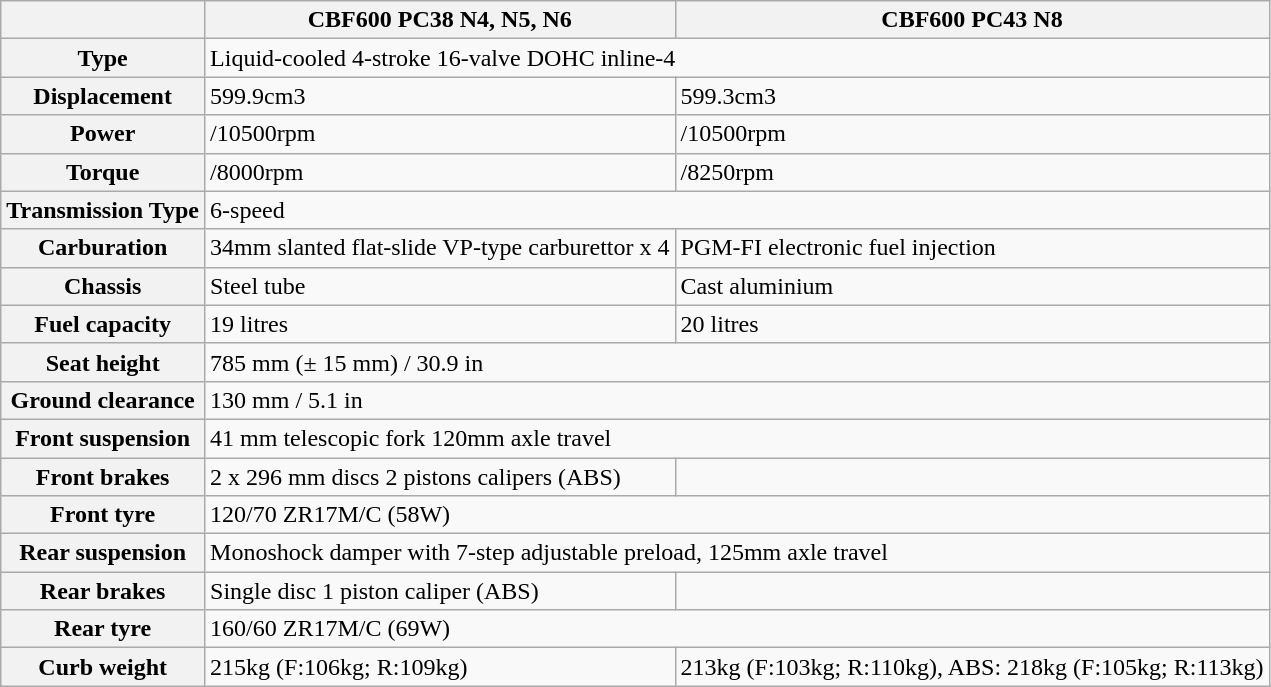<table class="wikitable">
<tr>
<th></th>
<th>CBF600 PC38 N4, N5, N6</th>
<th>CBF600 PC43 N8</th>
</tr>
<tr>
<th>Type</th>
<td colspan="2">Liquid-cooled 4-stroke 16-valve DOHC inline-4</td>
</tr>
<tr>
<th>Displacement</th>
<td>599.9cm3</td>
<td>599.3cm3</td>
</tr>
<tr>
<th>Power</th>
<td>/10500rpm</td>
<td>/10500rpm</td>
</tr>
<tr>
<th>Torque</th>
<td>/8000rpm</td>
<td>/8250rpm</td>
</tr>
<tr>
<th>Transmission Type</th>
<td colspan="2">6-speed</td>
</tr>
<tr>
<th>Carburation</th>
<td>34mm slanted flat-slide VP-type carburettor x 4</td>
<td>PGM-FI electronic fuel injection</td>
</tr>
<tr>
<th>Chassis</th>
<td>Steel tube</td>
<td>Cast aluminium</td>
</tr>
<tr>
<th>Fuel capacity</th>
<td>19 litres</td>
<td>20 litres</td>
</tr>
<tr>
<th>Seat height</th>
<td colspan="2">785 mm (± 15 mm) / 30.9 in</td>
</tr>
<tr>
<th>Ground clearance</th>
<td colspan="2">130 mm / 5.1 in</td>
</tr>
<tr>
<th>Front suspension</th>
<td colspan="2">41 mm telescopic fork 120mm axle travel</td>
</tr>
<tr>
<th>Front brakes</th>
<td>2 x 296 mm discs 2 pistons calipers (ABS)</td>
<td></td>
</tr>
<tr>
<th>Front tyre</th>
<td colspan="2">120/70 ZR17M/C (58W)</td>
</tr>
<tr>
<th>Rear suspension</th>
<td colspan="2">Monoshock damper with 7-step adjustable preload, 125mm axle travel</td>
</tr>
<tr>
<th>Rear brakes</th>
<td>Single disc 1 piston caliper (ABS)</td>
<td></td>
</tr>
<tr>
<th>Rear tyre</th>
<td colspan="2">160/60 ZR17M/C (69W)</td>
</tr>
<tr>
<th>Curb weight</th>
<td>215kg (F:106kg; R:109kg)</td>
<td>213kg (F:103kg; R:110kg), ABS: 218kg (F:105kg; R:113kg)</td>
</tr>
</table>
